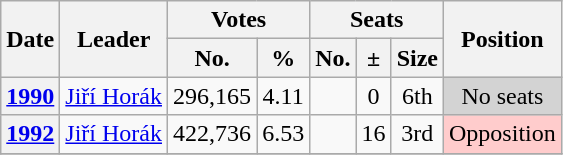<table class="wikitable" style=text-align:center>
<tr>
<th rowspan="2">Date</th>
<th rowspan="2">Leader</th>
<th colspan="2">Votes</th>
<th colspan="3">Seats</th>
<th rowspan="2">Position</th>
</tr>
<tr>
<th>No.</th>
<th>%</th>
<th>No.</th>
<th>±</th>
<th>Size</th>
</tr>
<tr>
<th><a href='#'>1990</a></th>
<td><a href='#'>Jiří Horák</a></td>
<td>296,165</td>
<td>4.11</td>
<td></td>
<td> 0</td>
<td>6th</td>
<td style="background:Lightgray;">No seats</td>
</tr>
<tr>
<th><a href='#'>1992</a></th>
<td><a href='#'>Jiří Horák</a></td>
<td>422,736</td>
<td>6.53</td>
<td></td>
<td> 16</td>
<td>3rd</td>
<td style="background:#fcc;" align=center>Opposition</td>
</tr>
<tr>
</tr>
</table>
